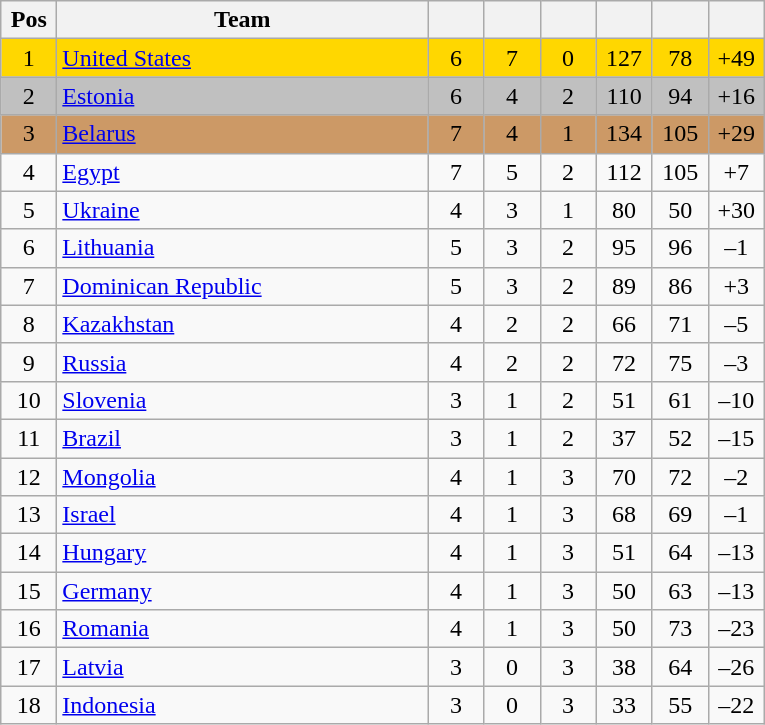<table class="wikitable" style="text-align:center">
<tr>
<th width=30>Pos</th>
<th ! width=240>Team</th>
<th ! width=30></th>
<th ! width=30></th>
<th ! width=30></th>
<th ! width=30></th>
<th ! width=30></th>
<th ! width=30></th>
</tr>
<tr bgcolor=gold>
<td>1</td>
<td align=left> <a href='#'>United States</a></td>
<td>6</td>
<td>7</td>
<td>0</td>
<td>127</td>
<td>78</td>
<td>+49</td>
</tr>
<tr bgcolor=silver>
<td>2</td>
<td align=left> <a href='#'>Estonia</a></td>
<td>6</td>
<td>4</td>
<td>2</td>
<td>110</td>
<td>94</td>
<td>+16</td>
</tr>
<tr bgcolor=cc9966>
<td>3</td>
<td align=left> <a href='#'>Belarus</a></td>
<td>7</td>
<td>4</td>
<td>1</td>
<td>134</td>
<td>105</td>
<td>+29</td>
</tr>
<tr>
<td>4</td>
<td align=left> <a href='#'>Egypt</a></td>
<td>7</td>
<td>5</td>
<td>2</td>
<td>112</td>
<td>105</td>
<td>+7</td>
</tr>
<tr>
<td>5</td>
<td align=left> <a href='#'>Ukraine</a></td>
<td>4</td>
<td>3</td>
<td>1</td>
<td>80</td>
<td>50</td>
<td>+30</td>
</tr>
<tr>
<td>6</td>
<td align=left> <a href='#'>Lithuania</a></td>
<td>5</td>
<td>3</td>
<td>2</td>
<td>95</td>
<td>96</td>
<td>–1</td>
</tr>
<tr>
<td>7</td>
<td align=left> <a href='#'>Dominican Republic</a></td>
<td>5</td>
<td>3</td>
<td>2</td>
<td>89</td>
<td>86</td>
<td>+3</td>
</tr>
<tr>
<td>8</td>
<td align=left> <a href='#'>Kazakhstan</a></td>
<td>4</td>
<td>2</td>
<td>2</td>
<td>66</td>
<td>71</td>
<td>–5</td>
</tr>
<tr>
<td>9</td>
<td align=left> <a href='#'>Russia</a></td>
<td>4</td>
<td>2</td>
<td>2</td>
<td>72</td>
<td>75</td>
<td>–3</td>
</tr>
<tr>
<td>10</td>
<td align=left> <a href='#'>Slovenia</a></td>
<td>3</td>
<td>1</td>
<td>2</td>
<td>51</td>
<td>61</td>
<td>–10</td>
</tr>
<tr>
<td>11</td>
<td align=left> <a href='#'>Brazil</a></td>
<td>3</td>
<td>1</td>
<td>2</td>
<td>37</td>
<td>52</td>
<td>–15</td>
</tr>
<tr>
<td>12</td>
<td align=left> <a href='#'>Mongolia</a></td>
<td>4</td>
<td>1</td>
<td>3</td>
<td>70</td>
<td>72</td>
<td>–2</td>
</tr>
<tr>
<td>13</td>
<td align=left> <a href='#'>Israel</a></td>
<td>4</td>
<td>1</td>
<td>3</td>
<td>68</td>
<td>69</td>
<td>–1</td>
</tr>
<tr>
<td>14</td>
<td align=left> <a href='#'>Hungary</a></td>
<td>4</td>
<td>1</td>
<td>3</td>
<td>51</td>
<td>64</td>
<td>–13</td>
</tr>
<tr>
<td>15</td>
<td align=left> <a href='#'>Germany</a></td>
<td>4</td>
<td>1</td>
<td>3</td>
<td>50</td>
<td>63</td>
<td>–13</td>
</tr>
<tr>
<td>16</td>
<td align=left> <a href='#'>Romania</a></td>
<td>4</td>
<td>1</td>
<td>3</td>
<td>50</td>
<td>73</td>
<td>–23</td>
</tr>
<tr>
<td>17</td>
<td align=left> <a href='#'>Latvia</a></td>
<td>3</td>
<td>0</td>
<td>3</td>
<td>38</td>
<td>64</td>
<td>–26</td>
</tr>
<tr>
<td>18</td>
<td align=left> <a href='#'>Indonesia</a></td>
<td>3</td>
<td>0</td>
<td>3</td>
<td>33</td>
<td>55</td>
<td>–22</td>
</tr>
</table>
